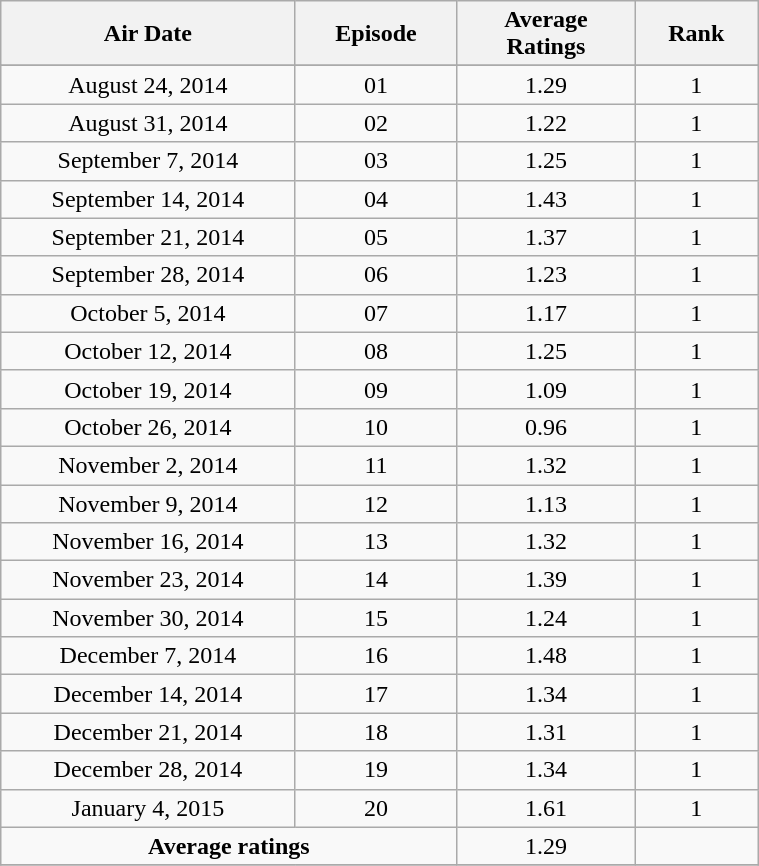<table class="wikitable" style="text-align:center;width:40%;">
<tr>
<th width="13%">Air Date</th>
<th width="5%">Episode</th>
<th width="6%">Average Ratings</th>
<th width="4%">Rank</th>
</tr>
<tr>
</tr>
<tr>
<td>August 24, 2014</td>
<td>01</td>
<td>1.29</td>
<td>1</td>
</tr>
<tr>
<td>August 31, 2014</td>
<td>02</td>
<td>1.22</td>
<td>1</td>
</tr>
<tr>
<td>September 7, 2014</td>
<td>03</td>
<td>1.25</td>
<td>1</td>
</tr>
<tr>
<td>September 14, 2014</td>
<td>04</td>
<td>1.43</td>
<td>1</td>
</tr>
<tr>
<td>September 21, 2014</td>
<td>05</td>
<td>1.37</td>
<td>1</td>
</tr>
<tr>
<td>September 28, 2014</td>
<td>06</td>
<td>1.23</td>
<td>1</td>
</tr>
<tr>
<td>October 5, 2014</td>
<td>07</td>
<td>1.17</td>
<td>1</td>
</tr>
<tr>
<td>October 12, 2014</td>
<td>08</td>
<td>1.25</td>
<td>1</td>
</tr>
<tr>
<td>October 19, 2014</td>
<td>09</td>
<td>1.09</td>
<td>1</td>
</tr>
<tr>
<td>October 26, 2014</td>
<td>10</td>
<td>0.96</td>
<td>1</td>
</tr>
<tr>
<td>November 2, 2014</td>
<td>11</td>
<td>1.32</td>
<td>1</td>
</tr>
<tr>
<td>November 9, 2014</td>
<td>12</td>
<td>1.13</td>
<td>1</td>
</tr>
<tr>
<td>November 16, 2014</td>
<td>13</td>
<td>1.32</td>
<td>1</td>
</tr>
<tr>
<td>November 23, 2014</td>
<td>14</td>
<td>1.39</td>
<td>1</td>
</tr>
<tr>
<td>November 30, 2014</td>
<td>15</td>
<td>1.24</td>
<td>1</td>
</tr>
<tr>
<td>December 7, 2014</td>
<td>16</td>
<td>1.48</td>
<td>1</td>
</tr>
<tr>
<td>December 14, 2014</td>
<td>17</td>
<td>1.34</td>
<td>1</td>
</tr>
<tr>
<td>December 21, 2014</td>
<td>18</td>
<td>1.31</td>
<td>1</td>
</tr>
<tr>
<td>December 28, 2014</td>
<td>19</td>
<td>1.34</td>
<td>1</td>
</tr>
<tr>
<td>January 4, 2015</td>
<td>20</td>
<td>1.61</td>
<td>1</td>
</tr>
<tr>
<td colspan="2"><strong>Average ratings</strong></td>
<td>1.29</td>
<td></td>
</tr>
<tr>
</tr>
</table>
